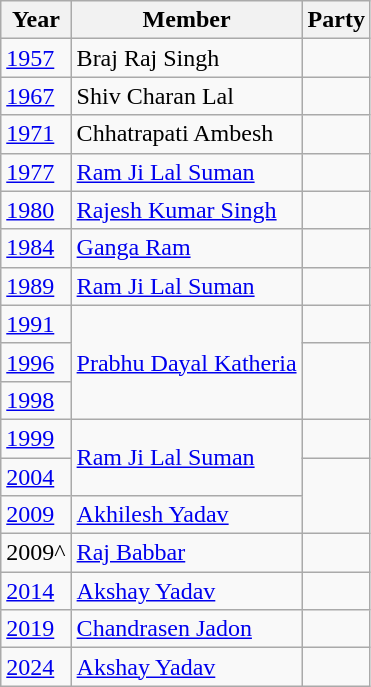<table class="wikitable sortable">
<tr>
<th>Year</th>
<th>Member</th>
<th colspan="2">Party</th>
</tr>
<tr>
<td><a href='#'>1957</a></td>
<td>Braj Raj Singh</td>
<td></td>
</tr>
<tr>
<td><a href='#'>1967</a></td>
<td>Shiv Charan Lal</td>
<td></td>
</tr>
<tr>
<td><a href='#'>1971</a></td>
<td>Chhatrapati Ambesh</td>
<td></td>
</tr>
<tr>
<td><a href='#'>1977</a></td>
<td><a href='#'>Ram Ji Lal Suman</a></td>
<td></td>
</tr>
<tr>
<td><a href='#'>1980</a></td>
<td><a href='#'>Rajesh Kumar Singh</a></td>
<td></td>
</tr>
<tr>
<td><a href='#'>1984</a></td>
<td><a href='#'>Ganga Ram</a></td>
<td></td>
</tr>
<tr>
<td><a href='#'>1989</a></td>
<td><a href='#'>Ram Ji Lal Suman</a></td>
<td></td>
</tr>
<tr>
<td><a href='#'>1991</a></td>
<td rowspan="3"><a href='#'>Prabhu Dayal Katheria</a></td>
<td></td>
</tr>
<tr>
<td><a href='#'>1996</a></td>
</tr>
<tr>
<td><a href='#'>1998</a></td>
</tr>
<tr>
<td><a href='#'>1999</a></td>
<td rowspan="2"><a href='#'>Ram Ji Lal Suman</a></td>
<td></td>
</tr>
<tr>
<td><a href='#'>2004</a></td>
</tr>
<tr>
<td><a href='#'>2009</a></td>
<td><a href='#'>Akhilesh Yadav</a></td>
</tr>
<tr>
<td>2009^</td>
<td><a href='#'>Raj Babbar</a></td>
<td></td>
</tr>
<tr>
<td><a href='#'>2014</a></td>
<td><a href='#'>Akshay Yadav</a></td>
<td></td>
</tr>
<tr>
<td><a href='#'>2019</a></td>
<td><a href='#'>Chandrasen Jadon</a></td>
<td></td>
</tr>
<tr>
<td><a href='#'>2024</a></td>
<td><a href='#'>Akshay Yadav</a></td>
<td></td>
</tr>
</table>
